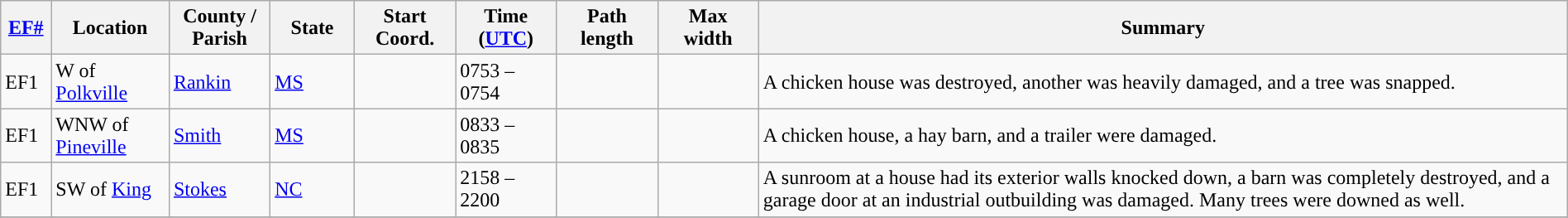<table class="wikitable sortable" style="width:100%;">
<tr>
<th scope="col" width="3%" align="center"><a href='#'>EF#</a></th>
<th scope="col" width="7%" align="center" class="unsortable">Location</th>
<th scope="col" width="6%" align="center" class="unsortable">County / Parish</th>
<th scope="col" width="5%" align="center">State</th>
<th scope="col" width="6%" align="center">Start Coord.</th>
<th scope="col" width="6%" align="center">Time (<a href='#'>UTC</a>)</th>
<th scope="col" width="6%" align="center">Path length</th>
<th scope="col" width="6%" align="center">Max width</th>
<th scope="col" width="48%" class="unsortable" align="center">Summary</th>
</tr>
<tr>
<td>EF1</td>
<td>W of <a href='#'>Polkville</a></td>
<td><a href='#'>Rankin</a></td>
<td><a href='#'>MS</a></td>
<td></td>
<td>0753 – 0754</td>
<td></td>
<td></td>
<td>A chicken house was destroyed, another was heavily damaged, and a tree was snapped.</td>
</tr>
<tr>
<td>EF1</td>
<td>WNW of <a href='#'>Pineville</a></td>
<td><a href='#'>Smith</a></td>
<td><a href='#'>MS</a></td>
<td></td>
<td>0833 – 0835</td>
<td></td>
<td></td>
<td>A chicken house, a hay barn, and a trailer were damaged.</td>
</tr>
<tr>
<td>EF1</td>
<td>SW of <a href='#'>King</a></td>
<td><a href='#'>Stokes</a></td>
<td><a href='#'>NC</a></td>
<td></td>
<td>2158 – 2200</td>
<td></td>
<td></td>
<td>A sunroom at a house had its exterior walls knocked down, a barn was completely destroyed, and a garage door at an industrial outbuilding was damaged. Many trees were downed as well.</td>
</tr>
<tr>
</tr>
</table>
